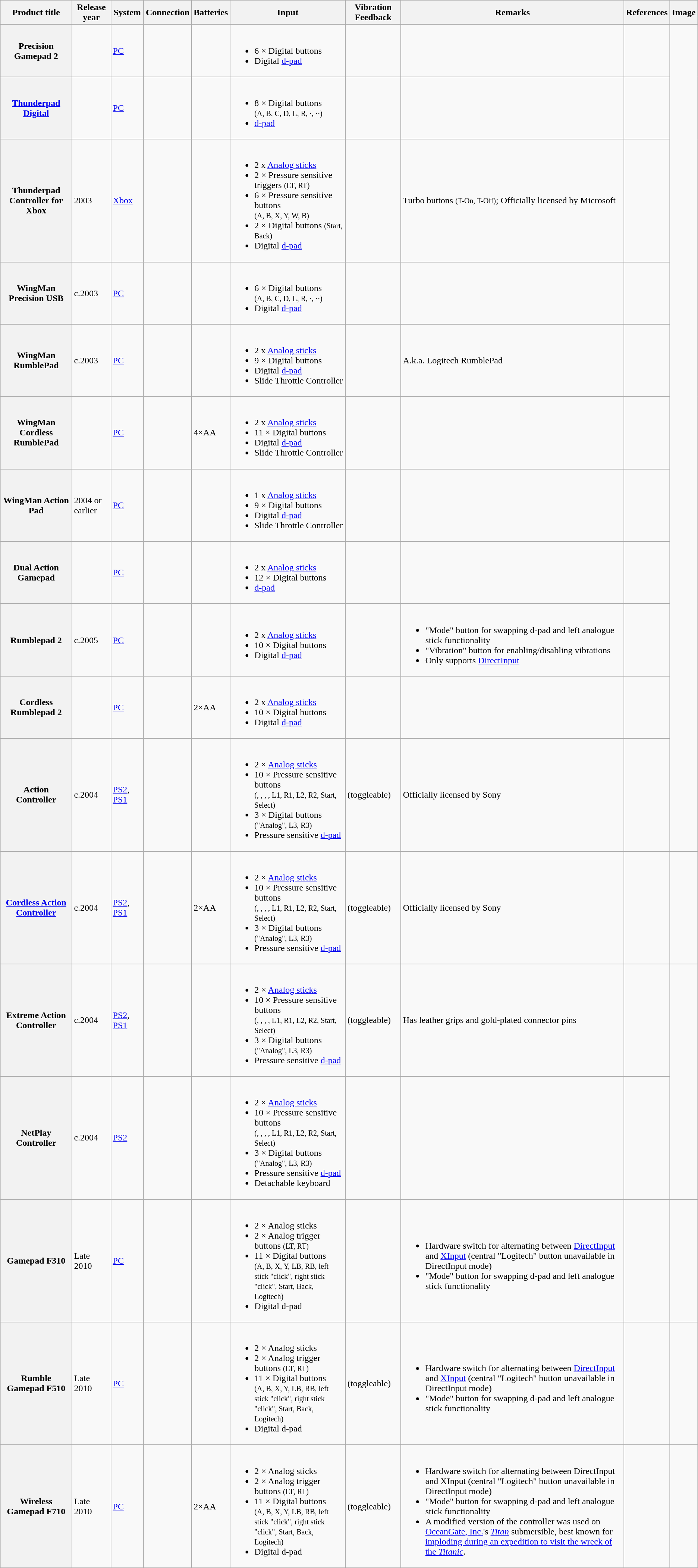<table class="wikitable sortable">
<tr>
<th>Product title</th>
<th>Release year</th>
<th>System</th>
<th>Connection</th>
<th>Batteries</th>
<th>Input</th>
<th>Vibration Feedback</th>
<th>Remarks</th>
<th>References</th>
<th>Image</th>
</tr>
<tr>
<th>Precision Gamepad 2</th>
<td></td>
<td><a href='#'>PC</a></td>
<td></td>
<td></td>
<td><br><ul><li>6 × Digital buttons</li><li>Digital <a href='#'>d-pad</a></li></ul></td>
<td></td>
<td></td>
<td></td>
</tr>
<tr>
<th><a href='#'>Thunderpad Digital</a></th>
<td></td>
<td><a href='#'>PC</a></td>
<td></td>
<td></td>
<td><br><ul><li>8 × Digital buttons<br><small>(A, B, C, D, L, R, ‧, ‧‧)</small></li><li><a href='#'>d-pad</a></li></ul></td>
<td></td>
<td></td>
<td></td>
</tr>
<tr>
<th>Thunderpad Controller for Xbox</th>
<td>2003</td>
<td><a href='#'>Xbox</a></td>
<td></td>
<td></td>
<td><br><ul><li>2 x <a href='#'>Analog sticks</a></li><li>2 × Pressure sensitive triggers <small>(LT, RT)</small></li><li>6 × Pressure sensitive buttons<br><small>(A, B, X, Y, W, B)</small></li><li>2 × Digital buttons <small>(Start, Back)</small></li><li>Digital <a href='#'>d-pad</a></li></ul></td>
<td></td>
<td>Turbo buttons <small>(T-On, T-Off)</small>; Officially licensed by Microsoft</td>
<td></td>
</tr>
<tr>
<th>WingMan Precision USB</th>
<td>c.2003</td>
<td><a href='#'>PC</a></td>
<td></td>
<td></td>
<td><br><ul><li>6 × Digital buttons<br><small>(A, B, C, D, L, R, ‧, ‧‧)</small></li><li>Digital <a href='#'>d-pad</a></li></ul></td>
<td></td>
<td></td>
<td></td>
</tr>
<tr>
<th>WingMan RumblePad</th>
<td>c.2003</td>
<td><a href='#'>PC</a></td>
<td></td>
<td></td>
<td><br><ul><li>2 x <a href='#'>Analog sticks</a></li><li>9 × Digital buttons</li><li>Digital <a href='#'>d-pad</a></li><li>Slide Throttle Controller</li></ul></td>
<td></td>
<td>A.k.a. Logitech RumblePad</td>
<td></td>
</tr>
<tr>
<th>WingMan Cordless RumblePad</th>
<td></td>
<td><a href='#'>PC</a></td>
<td></td>
<td>4×AA</td>
<td><br><ul><li>2 x <a href='#'>Analog sticks</a></li><li>11 × Digital buttons</li><li>Digital <a href='#'>d-pad</a></li><li>Slide Throttle Controller</li></ul></td>
<td></td>
<td></td>
<td></td>
</tr>
<tr>
<th>WingMan Action Pad</th>
<td>2004 or earlier</td>
<td><a href='#'>PC</a></td>
<td></td>
<td></td>
<td><br><ul><li>1 x <a href='#'>Analog sticks</a></li><li>9 × Digital buttons</li><li>Digital <a href='#'>d-pad</a></li><li>Slide Throttle Controller</li></ul></td>
<td></td>
<td></td>
<td></td>
</tr>
<tr>
<th>Dual Action Gamepad</th>
<td></td>
<td><a href='#'>PC</a></td>
<td></td>
<td></td>
<td><br><ul><li>2 x <a href='#'>Analog sticks</a></li><li>12 × Digital buttons</li><li><a href='#'>d-pad</a></li></ul></td>
<td></td>
<td></td>
<td></td>
</tr>
<tr>
<th>Rumblepad 2</th>
<td>c.2005</td>
<td><a href='#'>PC</a></td>
<td></td>
<td></td>
<td><br><ul><li>2 x <a href='#'>Analog sticks</a></li><li>10 × Digital buttons</li><li>Digital <a href='#'>d-pad</a></li></ul></td>
<td></td>
<td><br><ul><li>"Mode" button for swapping d-pad and left analogue stick functionality</li><li>"Vibration" button for enabling/disabling vibrations</li><li>Only supports <a href='#'>DirectInput</a></li></ul></td>
<td></td>
</tr>
<tr>
<th>Cordless Rumblepad 2</th>
<td></td>
<td><a href='#'>PC</a></td>
<td></td>
<td>2×AA</td>
<td><br><ul><li>2 x <a href='#'>Analog sticks</a></li><li>10 × Digital buttons</li><li>Digital <a href='#'>d-pad</a></li></ul></td>
<td></td>
<td></td>
<td></td>
</tr>
<tr>
<th>Action Controller</th>
<td>c.2004</td>
<td><a href='#'>PS2</a>, <a href='#'>PS1</a></td>
<td></td>
<td></td>
<td><br><ul><li>2 × <a href='#'>Analog sticks</a></li><li>10 × Pressure  sensitive buttons<br><small>(, , , , L1, R1, L2, R2, Start, Select)</small></li><li>3 × Digital buttons<br><small>("Analog", L3, R3)</small></li><li>Pressure  sensitive <a href='#'>d-pad</a></li></ul></td>
<td> (toggleable)</td>
<td>Officially licensed by Sony</td>
<td></td>
</tr>
<tr>
<th><a href='#'>Cordless Action Controller</a></th>
<td>c.2004</td>
<td><a href='#'>PS2</a>, <a href='#'>PS1</a></td>
<td></td>
<td>2×AA</td>
<td><br><ul><li>2 × <a href='#'>Analog sticks</a></li><li>10 × Pressure  sensitive buttons<br><small>(, , , , L1, R1, L2, R2, Start, Select)</small></li><li>3 × Digital buttons<br><small>("Analog", L3, R3)</small></li><li>Pressure  sensitive <a href='#'>d-pad</a></li></ul></td>
<td> (toggleable)</td>
<td>Officially licensed by Sony</td>
<td></td>
<td></td>
</tr>
<tr>
<th>Extreme Action Controller</th>
<td>c.2004</td>
<td><a href='#'>PS2</a>, <a href='#'>PS1</a></td>
<td></td>
<td></td>
<td><br><ul><li>2 × <a href='#'>Analog sticks</a></li><li>10 × Pressure  sensitive buttons<br><small>(, , , , L1, R1, L2, R2, Start, Select)</small></li><li>3 × Digital buttons<br><small>("Analog", L3, R3)</small></li><li>Pressure  sensitive <a href='#'>d-pad</a></li></ul></td>
<td> (toggleable)</td>
<td>Has leather grips and gold-plated connector pins</td>
<td></td>
</tr>
<tr>
<th>NetPlay Controller</th>
<td>c.2004</td>
<td><a href='#'>PS2</a></td>
<td></td>
<td></td>
<td><br><ul><li>2 × <a href='#'>Analog sticks</a></li><li>10 × Pressure  sensitive buttons<br><small>(, , , , L1, R1, L2, R2, Start, Select)</small></li><li>3 × Digital buttons<br><small>("Analog", L3, R3)</small></li><li>Pressure  sensitive <a href='#'>d-pad</a></li><li>Detachable keyboard</li></ul></td>
<td></td>
<td></td>
<td></td>
</tr>
<tr>
<th>Gamepad F310</th>
<td>Late 2010</td>
<td><a href='#'>PC</a></td>
<td></td>
<td></td>
<td><br><ul><li>2 × Analog sticks</li><li>2 × Analog trigger buttons <small>(LT, RT)</small></li><li>11 × Digital buttons<br><small>(A, B, X, Y, LB, RB, left stick "click", right stick "click", Start, Back, Logitech)</small></li><li>Digital d-pad</li></ul></td>
<td></td>
<td><br><ul><li>Hardware switch for alternating between <a href='#'>DirectInput</a> and <a href='#'>XInput</a> (central "Logitech" button unavailable in DirectInput mode)</li><li>"Mode" button for swapping d-pad and left analogue stick functionality</li></ul></td>
<td></td>
<td></td>
</tr>
<tr>
<th>Rumble Gamepad F510</th>
<td>Late 2010</td>
<td><a href='#'>PC</a></td>
<td></td>
<td></td>
<td><br><ul><li>2 × Analog sticks</li><li>2 × Analog trigger buttons <small>(LT, RT)</small></li><li>11 × Digital buttons<br><small>(A, B, X, Y, LB, RB, left stick "click", right stick "click", Start, Back, Logitech)</small></li><li>Digital d-pad</li></ul></td>
<td> (toggleable)</td>
<td><br><ul><li>Hardware switch for alternating between <a href='#'>DirectInput</a> and <a href='#'>XInput</a> (central "Logitech" button unavailable in DirectInput mode)</li><li>"Mode" button for swapping d-pad and left analogue stick functionality</li></ul></td>
<td></td>
<td></td>
</tr>
<tr>
<th>Wireless Gamepad F710</th>
<td>Late 2010</td>
<td><a href='#'>PC</a></td>
<td></td>
<td>2×AA</td>
<td><br><ul><li>2 × Analog sticks</li><li>2 × Analog trigger buttons <small>(LT, RT)</small></li><li>11 × Digital buttons<br><small>(A, B, X, Y, LB, RB, left stick "click", right stick "click", Start, Back, Logitech)</small></li><li>Digital d-pad</li></ul></td>
<td> (toggleable)</td>
<td><br><ul><li>Hardware switch for alternating between DirectInput and XInput (central "Logitech" button unavailable in DirectInput mode)</li><li>"Mode" button for swapping d-pad and left analogue stick functionality</li><li>A modified version of the controller was used on <a href='#'>OceanGate, Inc.</a>'s <em><a href='#'>Titan</a></em> submersible, best known for <a href='#'>imploding during an expedition to visit the wreck of the <em>Titanic</em></a>.</li></ul></td>
<td></td>
<td></td>
</tr>
</table>
